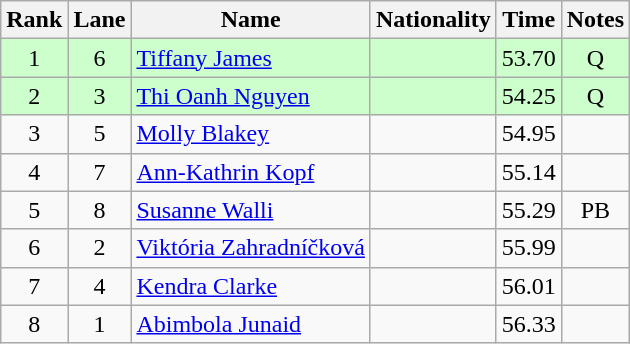<table class="wikitable sortable" style="text-align:center">
<tr>
<th>Rank</th>
<th>Lane</th>
<th>Name</th>
<th>Nationality</th>
<th>Time</th>
<th>Notes</th>
</tr>
<tr bgcolor=ccffcc>
<td>1</td>
<td>6</td>
<td align=left><a href='#'>Tiffany James</a></td>
<td align=left></td>
<td>53.70</td>
<td>Q</td>
</tr>
<tr bgcolor=ccffcc>
<td>2</td>
<td>3</td>
<td align=left><a href='#'>Thi Oanh Nguyen</a></td>
<td align=left></td>
<td>54.25</td>
<td>Q</td>
</tr>
<tr>
<td>3</td>
<td>5</td>
<td align=left><a href='#'>Molly Blakey</a></td>
<td align=left></td>
<td>54.95</td>
<td></td>
</tr>
<tr>
<td>4</td>
<td>7</td>
<td align=left><a href='#'>Ann-Kathrin Kopf</a></td>
<td align=left></td>
<td>55.14</td>
<td></td>
</tr>
<tr>
<td>5</td>
<td>8</td>
<td align=left><a href='#'>Susanne Walli</a></td>
<td align=left></td>
<td>55.29</td>
<td>PB</td>
</tr>
<tr>
<td>6</td>
<td>2</td>
<td align=left><a href='#'>Viktória Zahradníčková</a></td>
<td align=left></td>
<td>55.99</td>
<td></td>
</tr>
<tr>
<td>7</td>
<td>4</td>
<td align=left><a href='#'>Kendra Clarke</a></td>
<td align=left></td>
<td>56.01</td>
<td></td>
</tr>
<tr>
<td>8</td>
<td>1</td>
<td align=left><a href='#'>Abimbola Junaid</a></td>
<td align=left></td>
<td>56.33</td>
<td></td>
</tr>
</table>
